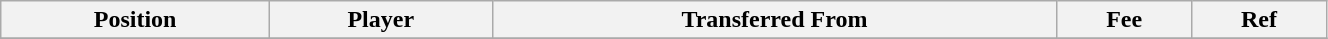<table class="wikitable sortable" style="width:70%; text-align:center; font-size:100%; text-align:left;">
<tr>
<th><strong>Position</strong></th>
<th><strong>Player</strong></th>
<th><strong>Transferred From</strong></th>
<th><strong>Fee</strong></th>
<th><strong>Ref</strong></th>
</tr>
<tr>
</tr>
</table>
